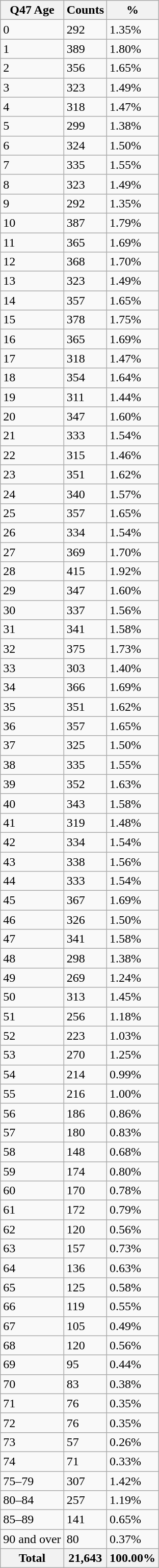<table class="wikitable sortable">
<tr>
<th>Q47 Age</th>
<th>Counts</th>
<th>%</th>
</tr>
<tr>
<td>0</td>
<td>292</td>
<td>1.35%</td>
</tr>
<tr>
<td>1</td>
<td>389</td>
<td>1.80%</td>
</tr>
<tr>
<td>2</td>
<td>356</td>
<td>1.65%</td>
</tr>
<tr>
<td>3</td>
<td>323</td>
<td>1.49%</td>
</tr>
<tr>
<td>4</td>
<td>318</td>
<td>1.47%</td>
</tr>
<tr>
<td>5</td>
<td>299</td>
<td>1.38%</td>
</tr>
<tr>
<td>6</td>
<td>324</td>
<td>1.50%</td>
</tr>
<tr>
<td>7</td>
<td>335</td>
<td>1.55%</td>
</tr>
<tr>
<td>8</td>
<td>323</td>
<td>1.49%</td>
</tr>
<tr>
<td>9</td>
<td>292</td>
<td>1.35%</td>
</tr>
<tr>
<td>10</td>
<td>387</td>
<td>1.79%</td>
</tr>
<tr>
<td>11</td>
<td>365</td>
<td>1.69%</td>
</tr>
<tr>
<td>12</td>
<td>368</td>
<td>1.70%</td>
</tr>
<tr>
<td>13</td>
<td>323</td>
<td>1.49%</td>
</tr>
<tr>
<td>14</td>
<td>357</td>
<td>1.65%</td>
</tr>
<tr>
<td>15</td>
<td>378</td>
<td>1.75%</td>
</tr>
<tr>
<td>16</td>
<td>365</td>
<td>1.69%</td>
</tr>
<tr>
<td>17</td>
<td>318</td>
<td>1.47%</td>
</tr>
<tr>
<td>18</td>
<td>354</td>
<td>1.64%</td>
</tr>
<tr>
<td>19</td>
<td>311</td>
<td>1.44%</td>
</tr>
<tr>
<td>20</td>
<td>347</td>
<td>1.60%</td>
</tr>
<tr>
<td>21</td>
<td>333</td>
<td>1.54%</td>
</tr>
<tr>
<td>22</td>
<td>315</td>
<td>1.46%</td>
</tr>
<tr>
<td>23</td>
<td>351</td>
<td>1.62%</td>
</tr>
<tr>
<td>24</td>
<td>340</td>
<td>1.57%</td>
</tr>
<tr>
<td>25</td>
<td>357</td>
<td>1.65%</td>
</tr>
<tr>
<td>26</td>
<td>334</td>
<td>1.54%</td>
</tr>
<tr>
<td>27</td>
<td>369</td>
<td>1.70%</td>
</tr>
<tr>
<td>28</td>
<td>415</td>
<td>1.92%</td>
</tr>
<tr>
<td>29</td>
<td>347</td>
<td>1.60%</td>
</tr>
<tr>
<td>30</td>
<td>337</td>
<td>1.56%</td>
</tr>
<tr>
<td>31</td>
<td>341</td>
<td>1.58%</td>
</tr>
<tr>
<td>32</td>
<td>375</td>
<td>1.73%</td>
</tr>
<tr>
<td>33</td>
<td>303</td>
<td>1.40%</td>
</tr>
<tr>
<td>34</td>
<td>366</td>
<td>1.69%</td>
</tr>
<tr>
<td>35</td>
<td>351</td>
<td>1.62%</td>
</tr>
<tr>
<td>36</td>
<td>357</td>
<td>1.65%</td>
</tr>
<tr>
<td>37</td>
<td>325</td>
<td>1.50%</td>
</tr>
<tr>
<td>38</td>
<td>335</td>
<td>1.55%</td>
</tr>
<tr>
<td>39</td>
<td>352</td>
<td>1.63%</td>
</tr>
<tr>
<td>40</td>
<td>343</td>
<td>1.58%</td>
</tr>
<tr>
<td>41</td>
<td>319</td>
<td>1.48%</td>
</tr>
<tr>
<td>42</td>
<td>334</td>
<td>1.54%</td>
</tr>
<tr>
<td>43</td>
<td>338</td>
<td>1.56%</td>
</tr>
<tr>
<td>44</td>
<td>333</td>
<td>1.54%</td>
</tr>
<tr>
<td>45</td>
<td>367</td>
<td>1.69%</td>
</tr>
<tr>
<td>46</td>
<td>326</td>
<td>1.50%</td>
</tr>
<tr>
<td>47</td>
<td>341</td>
<td>1.58%</td>
</tr>
<tr>
<td>48</td>
<td>298</td>
<td>1.38%</td>
</tr>
<tr>
<td>49</td>
<td>269</td>
<td>1.24%</td>
</tr>
<tr>
<td>50</td>
<td>313</td>
<td>1.45%</td>
</tr>
<tr>
<td>51</td>
<td>256</td>
<td>1.18%</td>
</tr>
<tr>
<td>52</td>
<td>223</td>
<td>1.03%</td>
</tr>
<tr>
<td>53</td>
<td>270</td>
<td>1.25%</td>
</tr>
<tr>
<td>54</td>
<td>214</td>
<td>0.99%</td>
</tr>
<tr>
<td>55</td>
<td>216</td>
<td>1.00%</td>
</tr>
<tr>
<td>56</td>
<td>186</td>
<td>0.86%</td>
</tr>
<tr>
<td>57</td>
<td>180</td>
<td>0.83%</td>
</tr>
<tr>
<td>58</td>
<td>148</td>
<td>0.68%</td>
</tr>
<tr>
<td>59</td>
<td>174</td>
<td>0.80%</td>
</tr>
<tr>
<td>60</td>
<td>170</td>
<td>0.78%</td>
</tr>
<tr>
<td>61</td>
<td>172</td>
<td>0.79%</td>
</tr>
<tr>
<td>62</td>
<td>120</td>
<td>0.56%</td>
</tr>
<tr>
<td>63</td>
<td>157</td>
<td>0.73%</td>
</tr>
<tr>
<td>64</td>
<td>136</td>
<td>0.63%</td>
</tr>
<tr>
<td>65</td>
<td>125</td>
<td>0.58%</td>
</tr>
<tr>
<td>66</td>
<td>119</td>
<td>0.55%</td>
</tr>
<tr>
<td>67</td>
<td>105</td>
<td>0.49%</td>
</tr>
<tr>
<td>68</td>
<td>120</td>
<td>0.56%</td>
</tr>
<tr>
<td>69</td>
<td>95</td>
<td>0.44%</td>
</tr>
<tr>
<td>70</td>
<td>83</td>
<td>0.38%</td>
</tr>
<tr>
<td>71</td>
<td>76</td>
<td>0.35%</td>
</tr>
<tr>
<td>72</td>
<td>76</td>
<td>0.35%</td>
</tr>
<tr>
<td>73</td>
<td>57</td>
<td>0.26%</td>
</tr>
<tr>
<td>74</td>
<td>71</td>
<td>0.33%</td>
</tr>
<tr>
<td>75–79</td>
<td>307</td>
<td>1.42%</td>
</tr>
<tr>
<td>80–84</td>
<td>257</td>
<td>1.19%</td>
</tr>
<tr>
<td>85–89</td>
<td>141</td>
<td>0.65%</td>
</tr>
<tr>
<td>90 and over</td>
<td>80</td>
<td>0.37%</td>
</tr>
<tr>
<th>Total</th>
<th>21,643</th>
<th>100.00%</th>
</tr>
</table>
